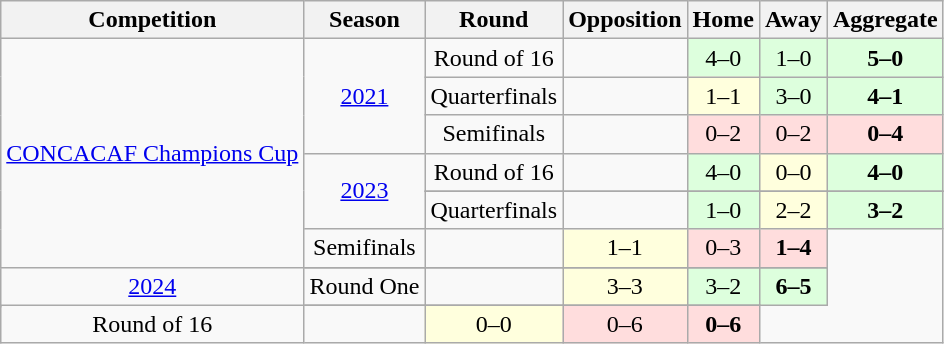<table class="wikitable collapsible sortable" style="text-align:center;">
<tr>
<th>Competition</th>
<th>Season</th>
<th>Round</th>
<th>Opposition</th>
<th>Home</th>
<th>Away</th>
<th>Aggregate</th>
</tr>
<tr>
<td rowspan="8"><a href='#'>CONCACAF Champions Cup</a></td>
<td rowspan="3"><a href='#'>2021</a></td>
<td>Round of 16</td>
<td style="text-align:left;"></td>
<td style="text-align:center; background:#dfd;">4–0</td>
<td style="text-align:center; background:#dfd;">1–0</td>
<td style="text-align:center; background:#dfd;"><strong>5–0</strong></td>
</tr>
<tr>
<td>Quarterfinals</td>
<td style="text-align:left;"></td>
<td style="text-align:center; background:#ffd;">1–1</td>
<td style="text-align:center; background:#dfd;">3–0</td>
<td style="text-align:center; background:#dfd;"><strong>4–1</strong></td>
</tr>
<tr>
<td>Semifinals</td>
<td style="text-align:left;"></td>
<td style="text-align:center; background:#fdd;">0–2</td>
<td style="text-align:center; background:#fdd;">0–2</td>
<td style="text-align:center; background:#fdd;"><strong>0–4</strong></td>
</tr>
<tr>
<td rowspan="3"><a href='#'>2023</a></td>
<td>Round of 16</td>
<td style="text-align:left;"></td>
<td style="text-align:center; background:#dfd;">4–0</td>
<td style="text-align:center; background:#ffd;">0–0</td>
<td style="text-align:center; background:#dfd;"><strong>4–0</strong></td>
</tr>
<tr>
</tr>
<tr>
<td>Quarterfinals</td>
<td style="text-align:left;"></td>
<td style="text-align:center; background:#dfd;">1–0</td>
<td style="text-align:center; background:#ffd;">2–2</td>
<td style="text-align:center; background:#dfd;"><strong>3–2</strong></td>
</tr>
<tr>
<td>Semifinals</td>
<td style="text-align:left;"></td>
<td style="text-align:center; background:#ffd;">1–1</td>
<td style="text-align:center; background:#fdd;">0–3</td>
<td style="text-align:center; background:#fdd;"><strong>1–4</strong></td>
</tr>
<tr>
</tr>
<tr>
<td rowspan="2"><a href='#'>2024</a></td>
<td>Round One</td>
<td style="text-align:left;"></td>
<td style="text-align:center; background:#ffd;">3–3</td>
<td style="text-align:center; background:#dfd;">3–2</td>
<td style="text-align:center; background:#dfd;"><strong>6–5</strong></td>
</tr>
<tr>
</tr>
<tr>
<td>Round of 16</td>
<td style="text-align:left;"></td>
<td style="text-align:center; background:#ffd;">0–0</td>
<td style="text-align:center; background:#fdd;">0–6</td>
<td style="text-align:center; background:#fdd;"><strong>0–6</strong></td>
</tr>
</table>
